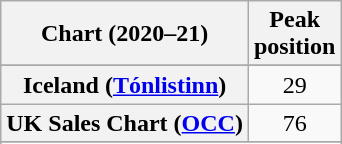<table class="wikitable sortable plainrowheaders" style="text-align:center">
<tr>
<th>Chart (2020–21)</th>
<th>Peak<br>position</th>
</tr>
<tr>
</tr>
<tr>
</tr>
<tr>
<th scope="row">Iceland (<a href='#'>Tónlistinn</a>)</th>
<td>29</td>
</tr>
<tr>
<th scope="row">UK Sales Chart (<a href='#'>OCC</a>)</th>
<td>76</td>
</tr>
<tr>
</tr>
<tr>
</tr>
<tr>
</tr>
</table>
